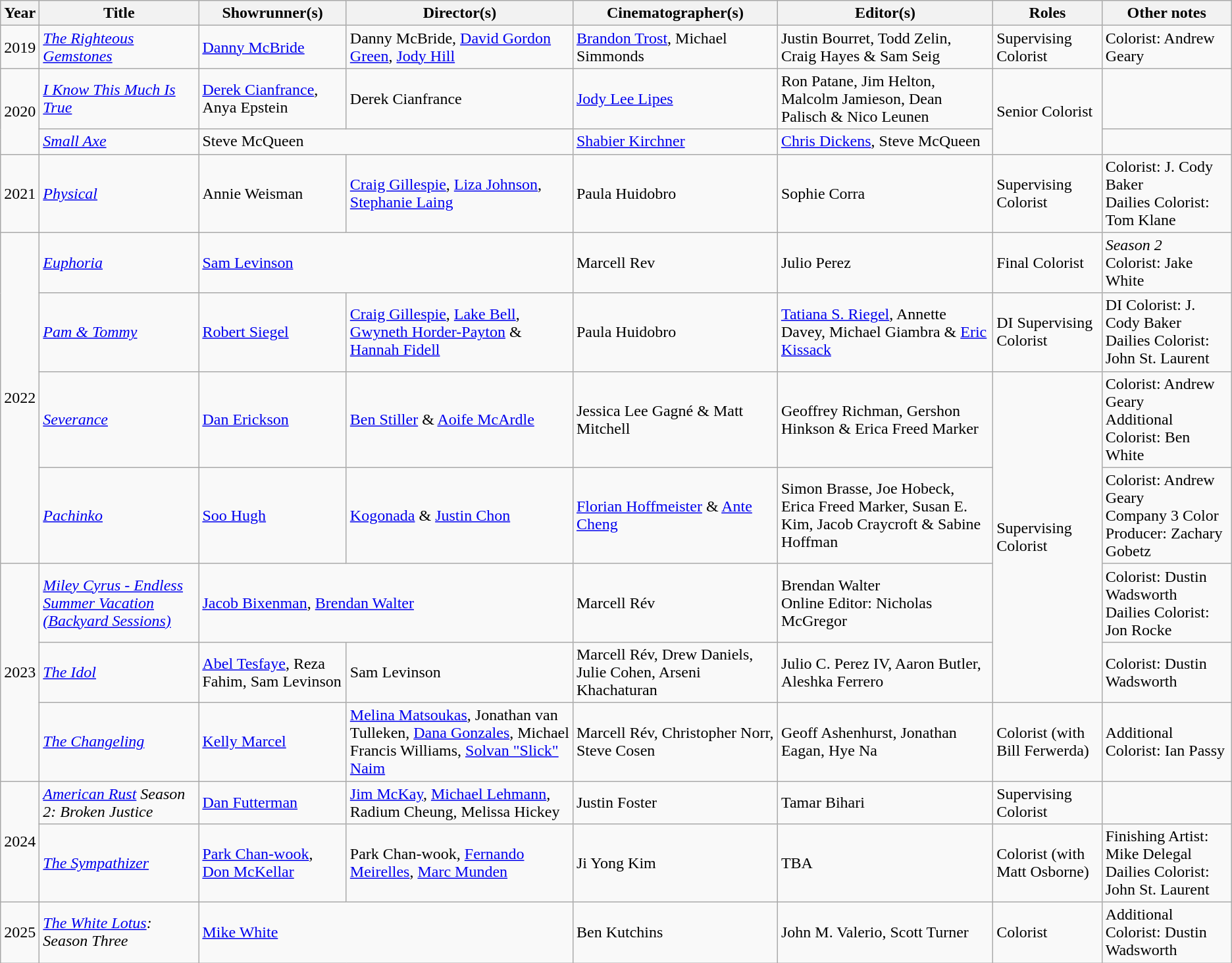<table class="wikitable">
<tr>
<th>Year</th>
<th>Title</th>
<th>Showrunner(s)</th>
<th>Director(s)</th>
<th>Cinematographer(s)</th>
<th>Editor(s)</th>
<th>Roles</th>
<th>Other notes</th>
</tr>
<tr>
<td>2019</td>
<td><em><a href='#'>The Righteous Gemstones</a></em></td>
<td><a href='#'>Danny McBride</a></td>
<td>Danny McBride, <a href='#'>David Gordon Green</a>, <a href='#'>Jody Hill</a></td>
<td><a href='#'>Brandon Trost</a>, Michael Simmonds</td>
<td>Justin Bourret, Todd Zelin, Craig Hayes & Sam Seig</td>
<td>Supervising Colorist</td>
<td>Colorist: Andrew Geary</td>
</tr>
<tr>
<td rowspan="2">2020</td>
<td><em><a href='#'>I Know This Much Is True</a></em></td>
<td><a href='#'>Derek Cianfrance</a>, Anya Epstein</td>
<td>Derek Cianfrance</td>
<td><a href='#'>Jody Lee Lipes</a></td>
<td>Ron Patane, Jim Helton, Malcolm Jamieson, Dean Palisch & Nico Leunen</td>
<td rowspan="2">Senior Colorist</td>
<td></td>
</tr>
<tr>
<td><em><a href='#'>Small Axe</a></em></td>
<td colspan="2">Steve McQueen</td>
<td><a href='#'>Shabier Kirchner</a></td>
<td><a href='#'>Chris Dickens</a>, Steve McQueen</td>
<td></td>
</tr>
<tr>
<td>2021</td>
<td><em><a href='#'>Physical</a></em></td>
<td>Annie Weisman</td>
<td><a href='#'>Craig Gillespie</a>, <a href='#'>Liza Johnson</a>, <a href='#'>Stephanie Laing</a></td>
<td>Paula Huidobro</td>
<td>Sophie Corra</td>
<td>Supervising Colorist</td>
<td>Colorist: J. Cody Baker<br>Dailies Colorist: Tom Klane</td>
</tr>
<tr>
<td rowspan="4">2022</td>
<td><em><a href='#'>Euphoria</a></em></td>
<td colspan="2"><a href='#'>Sam Levinson</a></td>
<td>Marcell Rev</td>
<td>Julio Perez</td>
<td>Final Colorist</td>
<td><em>Season 2</em><br>Colorist: Jake White</td>
</tr>
<tr>
<td><em><a href='#'>Pam & Tommy</a></em></td>
<td><a href='#'>Robert Siegel</a></td>
<td><a href='#'>Craig Gillespie</a>, <a href='#'>Lake Bell</a>, <a href='#'>Gwyneth Horder-Payton</a> & <a href='#'>Hannah Fidell</a></td>
<td>Paula Huidobro</td>
<td><a href='#'>Tatiana S. Riegel</a>, Annette Davey, Michael Giambra & <a href='#'>Eric Kissack</a></td>
<td>DI Supervising Colorist</td>
<td>DI Colorist: J. Cody Baker<br>Dailies Colorist: John St. Laurent</td>
</tr>
<tr>
<td><em><a href='#'>Severance</a></em></td>
<td><a href='#'>Dan Erickson</a></td>
<td><a href='#'>Ben Stiller</a> & <a href='#'>Aoife McArdle</a></td>
<td>Jessica Lee Gagné & Matt Mitchell</td>
<td>Geoffrey Richman, Gershon Hinkson & Erica Freed Marker</td>
<td rowspan="4">Supervising Colorist</td>
<td>Colorist: Andrew Geary<br>Additional Colorist: Ben White</td>
</tr>
<tr>
<td><em><a href='#'>Pachinko</a></em></td>
<td><a href='#'>Soo Hugh</a></td>
<td><a href='#'>Kogonada</a> & <a href='#'>Justin Chon</a></td>
<td><a href='#'>Florian Hoffmeister</a> & <a href='#'>Ante Cheng</a></td>
<td>Simon Brasse, Joe Hobeck, Erica Freed Marker, Susan E. Kim, Jacob Craycroft & Sabine Hoffman</td>
<td>Colorist: Andrew Geary<br>Company 3 Color Producer: Zachary Gobetz</td>
</tr>
<tr>
<td rowspan="3">2023</td>
<td><em><a href='#'>Miley Cyrus - Endless Summer Vacation (Backyard Sessions)</a></em></td>
<td colspan="2"><a href='#'>Jacob Bixenman</a>, <a href='#'>Brendan Walter</a></td>
<td>Marcell Rév</td>
<td>Brendan Walter<br>Online Editor: Nicholas McGregor</td>
<td>Colorist: Dustin Wadsworth<br>Dailies Colorist: Jon Rocke</td>
</tr>
<tr>
<td><em><a href='#'>The Idol</a></em></td>
<td><a href='#'>Abel Tesfaye</a>, Reza Fahim, Sam Levinson</td>
<td>Sam Levinson</td>
<td>Marcell Rév, Drew Daniels, Julie Cohen, Arseni Khachaturan</td>
<td>Julio C. Perez IV, Aaron Butler, Aleshka Ferrero</td>
<td>Colorist: Dustin Wadsworth</td>
</tr>
<tr>
<td><em><a href='#'>The Changeling</a></em></td>
<td><a href='#'>Kelly Marcel</a></td>
<td><a href='#'>Melina Matsoukas</a>, Jonathan van Tulleken, <a href='#'>Dana Gonzales</a>, Michael Francis Williams, <a href='#'>Solvan "Slick" Naim</a></td>
<td>Marcell Rév, Christopher Norr, Steve Cosen</td>
<td>Geoff Ashenhurst, Jonathan Eagan, Hye Na</td>
<td>Colorist (with Bill Ferwerda)</td>
<td>Additional Colorist: Ian Passy</td>
</tr>
<tr>
<td rowspan="2">2024</td>
<td><em><a href='#'>American Rust</a> Season 2: Broken Justice</em></td>
<td><a href='#'>Dan Futterman</a></td>
<td><a href='#'>Jim McKay</a>, <a href='#'>Michael Lehmann</a>, Radium Cheung, Melissa Hickey</td>
<td>Justin Foster</td>
<td>Tamar Bihari</td>
<td>Supervising Colorist</td>
<td></td>
</tr>
<tr>
<td><em><a href='#'>The Sympathizer</a></em></td>
<td><a href='#'>Park Chan-wook</a>, <a href='#'>Don McKellar</a></td>
<td>Park Chan-wook, <a href='#'>Fernando Meirelles</a>, <a href='#'>Marc Munden</a></td>
<td>Ji Yong Kim</td>
<td>TBA</td>
<td>Colorist (with Matt Osborne)</td>
<td>Finishing Artist: Mike Delegal<br>Dailies Colorist: John St. Laurent</td>
</tr>
<tr>
<td>2025</td>
<td><em><a href='#'>The White Lotus</a>: Season Three</em></td>
<td colspan="2"><a href='#'>Mike White</a></td>
<td>Ben Kutchins</td>
<td>John M. Valerio, Scott Turner</td>
<td>Colorist</td>
<td>Additional Colorist: Dustin Wadsworth</td>
</tr>
</table>
